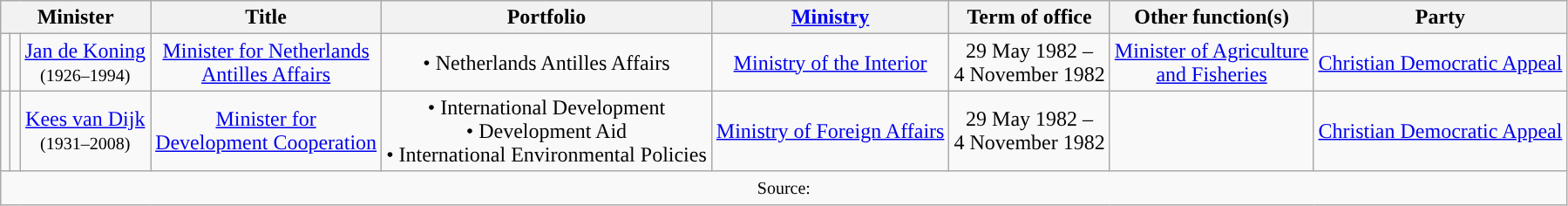<table class="wikitable" style="text-align:center">
<tr>
<th colspan=3>Minister</th>
<th>Title</th>
<th>Portfolio</th>
<th><a href='#'>Ministry</a></th>
<th>Term of office</th>
<th>Other function(s)</th>
<th>Party</th>
</tr>
<tr>
<td style="background:"></td>
<td></td>
<td><a href='#'>Jan de Koning</a> <br> <small>(1926–1994)</small></td>
<td><a href='#'>Minister for Netherlands <br> Antilles Affairs</a></td>
<td>• Netherlands Antilles Affairs</td>
<td><a href='#'>Ministry of the Interior</a></td>
<td>29 May 1982 – <br> 4 November 1982</td>
<td><a href='#'>Minister of Agriculture <br> and Fisheries</a></td>
<td><a href='#'>Christian Democratic Appeal</a></td>
</tr>
<tr>
<td style="background:"></td>
<td></td>
<td><a href='#'>Kees van Dijk</a> <br> <small>(1931–2008)</small></td>
<td><a href='#'>Minister for <br> Development Cooperation</a></td>
<td>• International Development <br> • Development Aid <br> • International Environmental Policies</td>
<td><a href='#'>Ministry of Foreign Affairs</a></td>
<td>29 May 1982 – <br> 4 November 1982</td>
<td></td>
<td><a href='#'>Christian Democratic Appeal</a></td>
</tr>
<tr>
<td colspan=9><small>Source:</small></td>
</tr>
</table>
